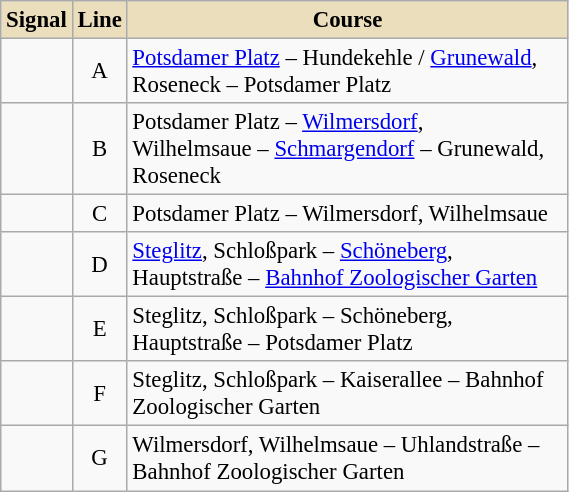<table class="wikitable float-left mw-collapsible" width="30%" style="font-size:95%; text-align:center;">
<tr>
<th style="background:#EADEBD;">Signal</th>
<th style="background:#EADEBD;">Line</th>
<th style="background:#EADEBD;">Course</th>
</tr>
<tr>
<td></td>
<td>A</td>
<td style="text-align:left;"><a href='#'>Potsdamer Platz</a> – Hundekehle / <a href='#'>Grunewald</a>, Roseneck – Potsdamer Platz</td>
</tr>
<tr>
<td></td>
<td>B</td>
<td style="text-align:left;">Potsdamer Platz – <a href='#'>Wilmersdorf</a>, Wilhelmsaue – <a href='#'>Schmargendorf</a> – Grunewald, Roseneck</td>
</tr>
<tr>
<td></td>
<td>C</td>
<td style="text-align:left;">Potsdamer Platz – Wilmersdorf, Wilhelmsaue</td>
</tr>
<tr>
<td></td>
<td>D</td>
<td style="text-align:left;"><a href='#'>Steglitz</a>, Schloßpark – <a href='#'>Schöneberg</a>, Hauptstraße – <a href='#'>Bahnhof Zoologischer Garten</a></td>
</tr>
<tr>
<td></td>
<td>E</td>
<td style="text-align:left;">Steglitz, Schloßpark – Schöneberg, Hauptstraße – Potsdamer Platz</td>
</tr>
<tr>
<td></td>
<td>F</td>
<td style="text-align:left;">Steglitz, Schloßpark – Kaiserallee – Bahnhof Zoologischer Garten</td>
</tr>
<tr>
<td></td>
<td>G</td>
<td style="text-align:left;">Wilmersdorf, Wilhelmsaue – Uhlandstraße – Bahnhof Zoologischer Garten</td>
</tr>
</table>
